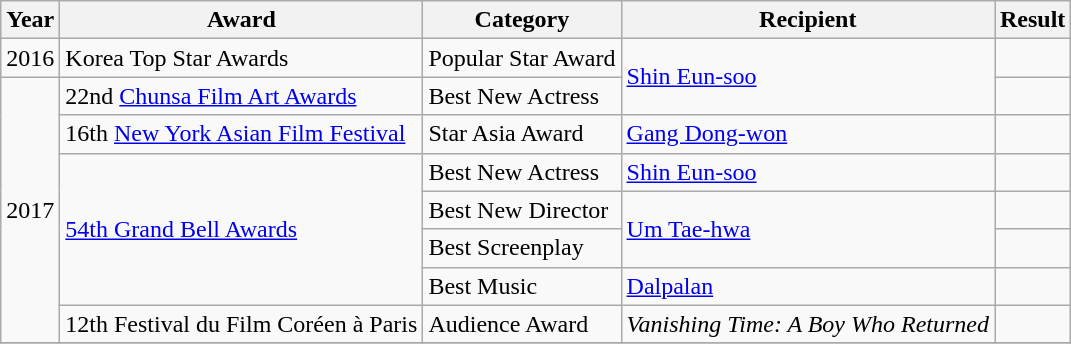<table class="wikitable">
<tr>
<th>Year</th>
<th>Award</th>
<th>Category</th>
<th>Recipient</th>
<th>Result</th>
</tr>
<tr>
<td>2016</td>
<td>Korea Top Star Awards</td>
<td>Popular Star Award</td>
<td rowspan="2"><a href='#'>Shin Eun-soo</a></td>
<td></td>
</tr>
<tr>
<td rowspan="7">2017</td>
<td>22nd <a href='#'>Chunsa Film Art Awards</a></td>
<td>Best New Actress</td>
<td></td>
</tr>
<tr>
<td>16th <a href='#'>New York Asian Film Festival</a></td>
<td>Star Asia Award</td>
<td><a href='#'>Gang Dong-won</a></td>
<td></td>
</tr>
<tr>
<td rowspan="4"><a href='#'>54th Grand Bell Awards</a></td>
<td>Best New Actress</td>
<td><a href='#'>Shin Eun-soo</a></td>
<td></td>
</tr>
<tr>
<td>Best New Director</td>
<td rowspan="2"><a href='#'>Um Tae-hwa</a></td>
<td></td>
</tr>
<tr>
<td>Best Screenplay</td>
<td></td>
</tr>
<tr>
<td>Best Music</td>
<td><a href='#'>Dalpalan</a></td>
<td></td>
</tr>
<tr>
<td>12th Festival du Film Coréen à Paris</td>
<td>Audience Award</td>
<td><em>Vanishing Time: A Boy Who Returned</em></td>
<td></td>
</tr>
<tr>
</tr>
</table>
